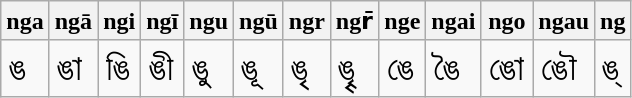<table class="wikitable">
<tr>
<th>nga</th>
<th>ngā</th>
<th>ngi</th>
<th>ngī</th>
<th>ngu</th>
<th>ngū</th>
<th>ngr</th>
<th>ngr̄</th>
<th>nge</th>
<th>ngai</th>
<th>ngo</th>
<th>ngau</th>
<th>ng</th>
</tr>
<tr style="font-size: 150%;">
<td>ঙ</td>
<td>ঙা</td>
<td>ঙি</td>
<td>ঙী</td>
<td>ঙু</td>
<td>ঙূ</td>
<td>ঙৃ</td>
<td>ঙৄ</td>
<td>ঙে</td>
<td>ঙৈ</td>
<td>ঙো</td>
<td>ঙৌ</td>
<td>ঙ্</td>
</tr>
</table>
